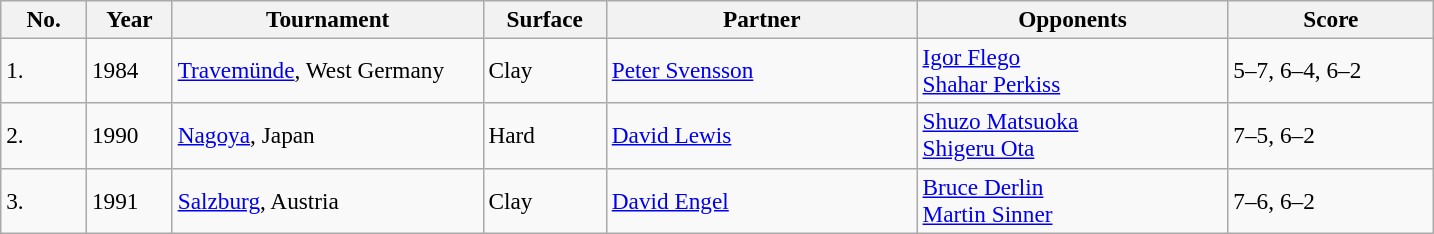<table class="sortable wikitable" style=font-size:97%>
<tr>
<th width=50>No.</th>
<th width=50>Year</th>
<th width=200>Tournament</th>
<th width=75>Surface</th>
<th width=200>Partner</th>
<th width=200>Opponents</th>
<th width=130>Score</th>
</tr>
<tr>
<td>1.</td>
<td>1984</td>
<td><a href='#'>Travemünde</a>, West Germany</td>
<td>Clay</td>
<td> <a href='#'>Peter Svensson</a></td>
<td> <a href='#'>Igor Flego</a><br> <a href='#'>Shahar Perkiss</a></td>
<td>5–7, 6–4, 6–2</td>
</tr>
<tr>
<td>2.</td>
<td>1990</td>
<td><a href='#'>Nagoya</a>, Japan</td>
<td>Hard</td>
<td> <a href='#'>David Lewis</a></td>
<td> <a href='#'>Shuzo Matsuoka</a><br> <a href='#'>Shigeru Ota</a></td>
<td>7–5, 6–2</td>
</tr>
<tr>
<td>3.</td>
<td>1991</td>
<td><a href='#'>Salzburg</a>, Austria</td>
<td>Clay</td>
<td> <a href='#'>David Engel</a></td>
<td> <a href='#'>Bruce Derlin</a><br> <a href='#'>Martin Sinner</a></td>
<td>7–6, 6–2</td>
</tr>
</table>
